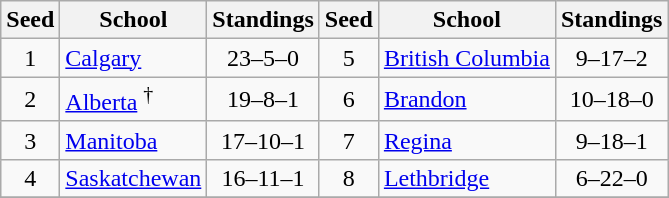<table class="wikitable">
<tr>
<th>Seed</th>
<th width:120px">School</th>
<th>Standings</th>
<th>Seed</th>
<th width:120px">School</th>
<th>Standings</th>
</tr>
<tr>
<td align=center>1</td>
<td><a href='#'>Calgary</a></td>
<td align=center>23–5–0</td>
<td align=center>5</td>
<td><a href='#'>British Columbia</a></td>
<td align=center>9–17–2</td>
</tr>
<tr>
<td align=center>2</td>
<td><a href='#'>Alberta</a> <sup>†</sup></td>
<td align=center>19–8–1</td>
<td align=center>6</td>
<td><a href='#'>Brandon</a></td>
<td align=center>10–18–0</td>
</tr>
<tr>
<td align=center>3</td>
<td><a href='#'>Manitoba</a></td>
<td align=center>17–10–1</td>
<td align=center>7</td>
<td><a href='#'>Regina</a></td>
<td align=center>9–18–1</td>
</tr>
<tr>
<td align=center>4</td>
<td><a href='#'>Saskatchewan</a></td>
<td align=center>16–11–1</td>
<td align=center>8</td>
<td><a href='#'>Lethbridge</a></td>
<td align=center>6–22–0</td>
</tr>
<tr>
</tr>
</table>
